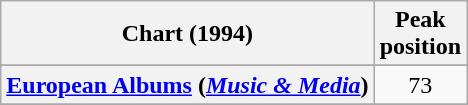<table class="wikitable sortable plainrowheaders" style="text-align:center">
<tr>
<th scope="col">Chart (1994)</th>
<th scope="col">Peak<br>position</th>
</tr>
<tr>
</tr>
<tr>
</tr>
<tr>
</tr>
<tr>
<th scope="row"><a href='#'>European Albums</a> (<em><a href='#'>Music & Media</a></em>)</th>
<td>73</td>
</tr>
<tr>
</tr>
<tr>
</tr>
<tr>
</tr>
<tr>
</tr>
<tr>
</tr>
<tr>
</tr>
</table>
